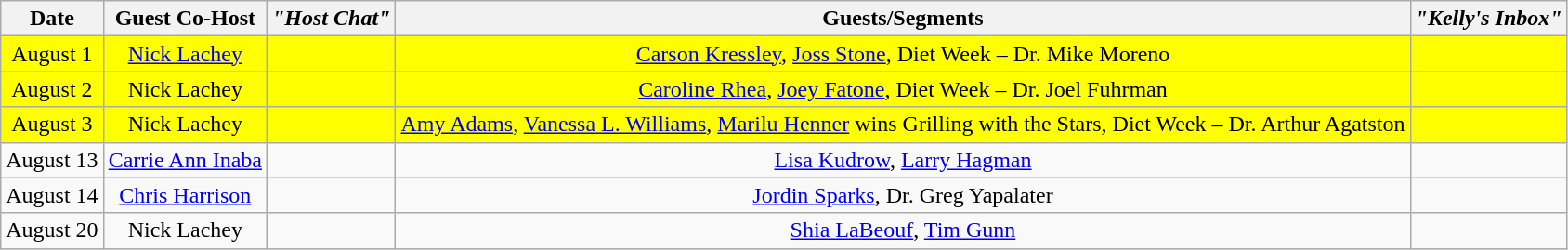<table class="wikitable sortable" style="text-align:center;">
<tr>
<th>Date</th>
<th>Guest Co-Host</th>
<th><em>"Host Chat"</em></th>
<th>Guests/Segments</th>
<th><em>"Kelly's Inbox"</em></th>
</tr>
<tr style="background:yellow;">
<td>August 1</td>
<td><a href='#'>Nick Lachey</a></td>
<td></td>
<td><a href='#'>Carson Kressley</a>, <a href='#'>Joss Stone</a>, Diet Week – Dr. Mike Moreno</td>
<td></td>
</tr>
<tr style="background:yellow;">
<td>August 2</td>
<td>Nick Lachey</td>
<td></td>
<td><a href='#'>Caroline Rhea</a>, <a href='#'>Joey Fatone</a>, Diet Week – Dr. Joel Fuhrman</td>
<td></td>
</tr>
<tr style="background:yellow;">
<td>August 3</td>
<td>Nick Lachey</td>
<td></td>
<td><a href='#'>Amy Adams</a>, <a href='#'>Vanessa L. Williams</a>, <a href='#'>Marilu Henner</a> wins Grilling with the Stars, Diet Week – Dr. Arthur Agatston</td>
<td></td>
</tr>
<tr>
<td>August 13</td>
<td><a href='#'>Carrie Ann Inaba</a></td>
<td></td>
<td><a href='#'>Lisa Kudrow</a>, <a href='#'>Larry Hagman</a></td>
<td></td>
</tr>
<tr>
<td>August 14</td>
<td><a href='#'>Chris Harrison</a></td>
<td></td>
<td><a href='#'>Jordin Sparks</a>, Dr. Greg Yapalater</td>
<td></td>
</tr>
<tr>
<td>August 20</td>
<td>Nick Lachey</td>
<td></td>
<td><a href='#'>Shia LaBeouf</a>, <a href='#'>Tim Gunn</a></td>
<td></td>
</tr>
</table>
